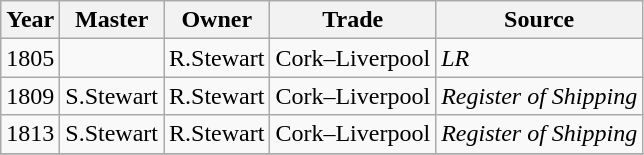<table class=" wikitable">
<tr>
<th>Year</th>
<th>Master</th>
<th>Owner</th>
<th>Trade</th>
<th>Source</th>
</tr>
<tr>
<td>1805</td>
<td></td>
<td>R.Stewart</td>
<td>Cork–Liverpool</td>
<td><em>LR</em></td>
</tr>
<tr>
<td>1809</td>
<td>S.Stewart</td>
<td>R.Stewart</td>
<td>Cork–Liverpool</td>
<td><em>Register of Shipping</em></td>
</tr>
<tr>
<td>1813</td>
<td>S.Stewart</td>
<td>R.Stewart</td>
<td>Cork–Liverpool</td>
<td><em>Register of Shipping</em></td>
</tr>
<tr>
</tr>
</table>
